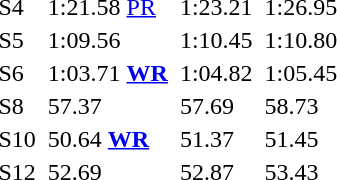<table>
<tr>
<td>S4 <br></td>
<td></td>
<td>1:21.58 <a href='#'>PR</a></td>
<td></td>
<td>1:23.21</td>
<td></td>
<td>1:26.95</td>
</tr>
<tr>
<td>S5 <br></td>
<td></td>
<td>1:09.56</td>
<td></td>
<td>1:10.45</td>
<td></td>
<td>1:10.80</td>
</tr>
<tr>
<td>S6 <br></td>
<td></td>
<td>1:03.71 <strong><a href='#'>WR</a></strong></td>
<td></td>
<td>1:04.82</td>
<td></td>
<td>1:05.45</td>
</tr>
<tr>
<td>S8 <br></td>
<td></td>
<td>57.37</td>
<td></td>
<td>57.69</td>
<td></td>
<td>58.73</td>
</tr>
<tr>
<td>S10 <br></td>
<td></td>
<td>50.64 <strong><a href='#'>WR</a></strong></td>
<td></td>
<td>51.37</td>
<td></td>
<td>51.45</td>
</tr>
<tr>
<td>S12 <br></td>
<td></td>
<td>52.69</td>
<td></td>
<td>52.87</td>
<td></td>
<td>53.43</td>
</tr>
</table>
